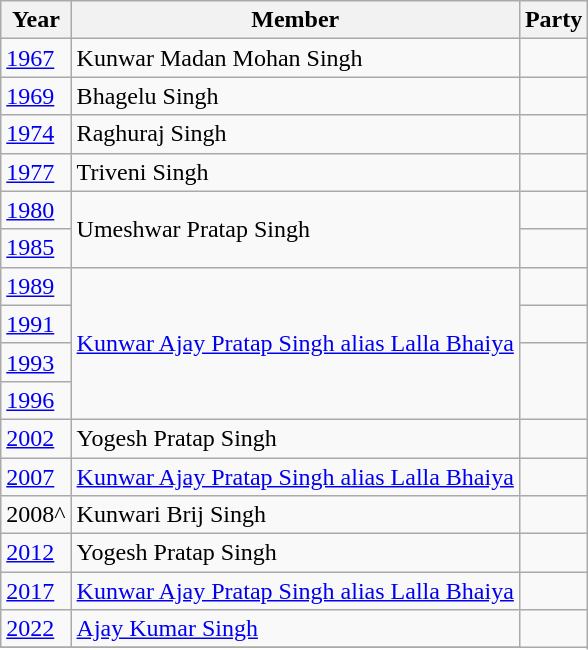<table class="wikitable">
<tr>
<th>Year</th>
<th>Member</th>
<th colspan="2">Party</th>
</tr>
<tr>
<td><a href='#'>1967</a></td>
<td>Kunwar Madan Mohan Singh</td>
<td></td>
</tr>
<tr>
<td><a href='#'>1969</a></td>
<td>Bhagelu Singh</td>
<td></td>
</tr>
<tr>
<td><a href='#'>1974</a></td>
<td>Raghuraj Singh</td>
<td></td>
</tr>
<tr>
<td><a href='#'>1977</a></td>
<td>Triveni Singh</td>
<td></td>
</tr>
<tr>
<td><a href='#'>1980</a></td>
<td rowspan="2">Umeshwar Pratap Singh</td>
<td></td>
</tr>
<tr>
<td><a href='#'>1985</a></td>
<td></td>
</tr>
<tr>
<td><a href='#'>1989</a></td>
<td rowspan="4"><a href='#'>Kunwar Ajay Pratap Singh alias Lalla Bhaiya</a></td>
<td></td>
</tr>
<tr>
<td><a href='#'>1991</a></td>
<td></td>
</tr>
<tr>
<td><a href='#'>1993</a></td>
</tr>
<tr>
<td><a href='#'>1996</a></td>
</tr>
<tr>
<td><a href='#'>2002</a></td>
<td>Yogesh Pratap Singh</td>
<td></td>
</tr>
<tr>
<td><a href='#'>2007</a></td>
<td><a href='#'>Kunwar Ajay Pratap Singh alias Lalla Bhaiya</a></td>
<td></td>
</tr>
<tr>
<td>2008^</td>
<td>Kunwari Brij Singh</td>
<td></td>
</tr>
<tr>
<td><a href='#'>2012</a></td>
<td>Yogesh Pratap Singh</td>
<td></td>
</tr>
<tr>
<td><a href='#'>2017</a></td>
<td><a href='#'>Kunwar Ajay Pratap Singh alias Lalla Bhaiya</a></td>
<td></td>
</tr>
<tr>
<td><a href='#'>2022</a></td>
<td><a href='#'>Ajay Kumar Singh</a></td>
</tr>
<tr>
</tr>
</table>
